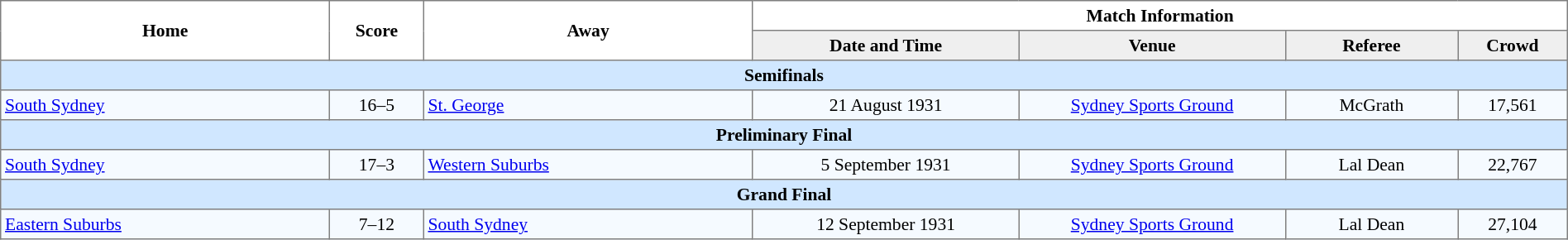<table cellspacing="0" cellpadding="3" border="1" style="border-collapse:collapse; font-size:90%; text-align:center; width:100%;">
<tr>
<th rowspan="2" style="width:21%;">Home</th>
<th rowspan="2" style="width:6%;">Score</th>
<th rowspan="2" style="width:21%;">Away</th>
<th colspan="6">Match Information</th>
</tr>
<tr style="background:#efefef;">
<th width="17%">Date and Time</th>
<th width="17%">Venue</th>
<th width="11%">Referee</th>
<th width="7%">Crowd</th>
</tr>
<tr style="background:#d0e7ff;">
<td colspan="7"><strong>Semifinals</strong></td>
</tr>
<tr style="background:#f5faff;">
<td align="left"> <a href='#'>South Sydney</a></td>
<td>16–5</td>
<td align="left"> <a href='#'>St. George</a></td>
<td>21 August 1931</td>
<td><a href='#'>Sydney Sports Ground</a></td>
<td>McGrath</td>
<td>17,561</td>
</tr>
<tr style="background:#d0e7ff;">
<td colspan="7"><strong>Preliminary Final</strong></td>
</tr>
<tr style="background:#f5faff;">
<td align="left"> <a href='#'>South Sydney</a></td>
<td>17–3</td>
<td align="left"> <a href='#'>Western Suburbs</a></td>
<td>5 September 1931</td>
<td><a href='#'>Sydney Sports Ground</a></td>
<td>Lal Dean</td>
<td>22,767</td>
</tr>
<tr style="background:#d0e7ff;">
<td colspan="7"><strong>Grand Final</strong></td>
</tr>
<tr style="background:#f5faff;">
<td align="left"> <a href='#'>Eastern Suburbs</a></td>
<td>7–12</td>
<td align="left"> <a href='#'>South Sydney</a></td>
<td>12 September 1931</td>
<td><a href='#'>Sydney Sports Ground</a></td>
<td>Lal Dean</td>
<td>27,104</td>
</tr>
</table>
